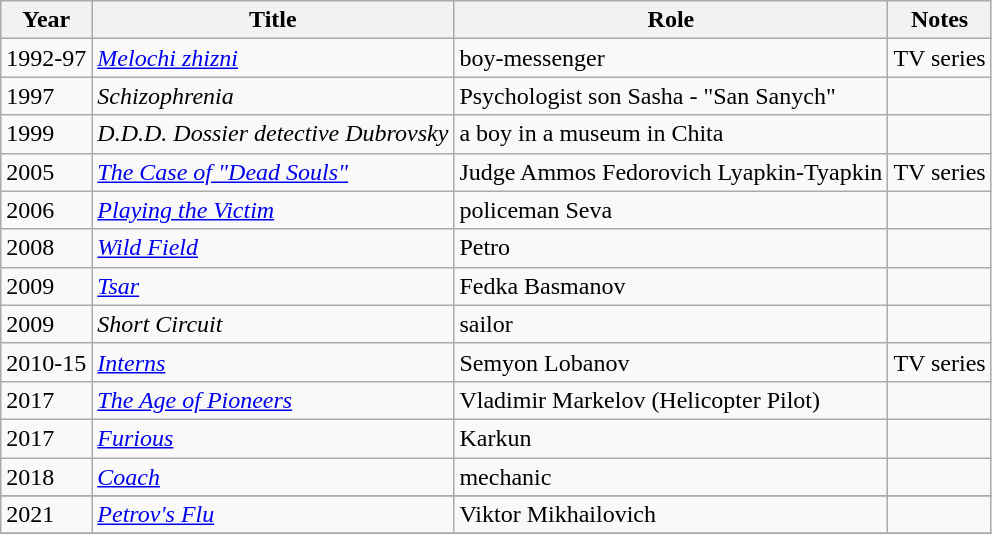<table class="wikitable sortable">
<tr>
<th>Year</th>
<th>Title</th>
<th>Role</th>
<th>Notes</th>
</tr>
<tr>
<td>1992-97</td>
<td><em><a href='#'>Melochi zhizni</a></em></td>
<td>boy-messenger</td>
<td>TV series</td>
</tr>
<tr>
<td>1997</td>
<td><em>Schizophrenia</em></td>
<td>Psychologist son Sasha - "San Sanych"</td>
<td></td>
</tr>
<tr>
<td>1999</td>
<td><em>D.D.D. Dossier detective Dubrovsky</em></td>
<td>a boy in a museum in Chita</td>
<td></td>
</tr>
<tr>
<td>2005</td>
<td><em><a href='#'>The Case of "Dead Souls"</a></em></td>
<td>Judge Ammos Fedorovich Lyapkin-Tyapkin</td>
<td>TV series</td>
</tr>
<tr>
<td>2006</td>
<td><em><a href='#'>Playing the Victim</a></em></td>
<td>policeman Seva</td>
<td></td>
</tr>
<tr>
<td>2008</td>
<td><em><a href='#'>Wild Field</a></em></td>
<td>Petro</td>
<td></td>
</tr>
<tr>
<td>2009</td>
<td><em><a href='#'>Tsar</a></em></td>
<td>Fedka Basmanov</td>
<td></td>
</tr>
<tr>
<td>2009</td>
<td><em>Short Circuit</em></td>
<td>sailor</td>
<td></td>
</tr>
<tr>
<td>2010-15</td>
<td><em><a href='#'>Interns</a></em></td>
<td>Semyon Lobanov</td>
<td>TV series</td>
</tr>
<tr>
<td>2017</td>
<td><em><a href='#'>The Age of Pioneers</a></em></td>
<td>Vladimir Markelov (Helicopter Pilot)</td>
<td></td>
</tr>
<tr>
<td>2017</td>
<td><em><a href='#'>Furious</a></em></td>
<td>Karkun</td>
<td></td>
</tr>
<tr>
<td>2018</td>
<td><em><a href='#'>Coach</a></em></td>
<td>mechanic</td>
<td></td>
</tr>
<tr>
</tr>
<tr>
<td>2021</td>
<td><em><a href='#'>Petrov's Flu</a></em></td>
<td>Viktor Mikhailovich</td>
<td></td>
</tr>
<tr>
</tr>
</table>
